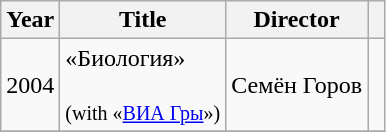<table class="wikitable plainrowheaders" style="text-align:center;">
<tr>
<th>Year</th>
<th>Title</th>
<th>Director</th>
<th> </th>
</tr>
<tr>
<td>2004</td>
<td align="left">«Биология»<br><br> <small>(with «<a href='#'>ВИА Гры</a>»)</small></td>
<td>Семён Горов</td>
<td></td>
</tr>
<tr>
</tr>
</table>
